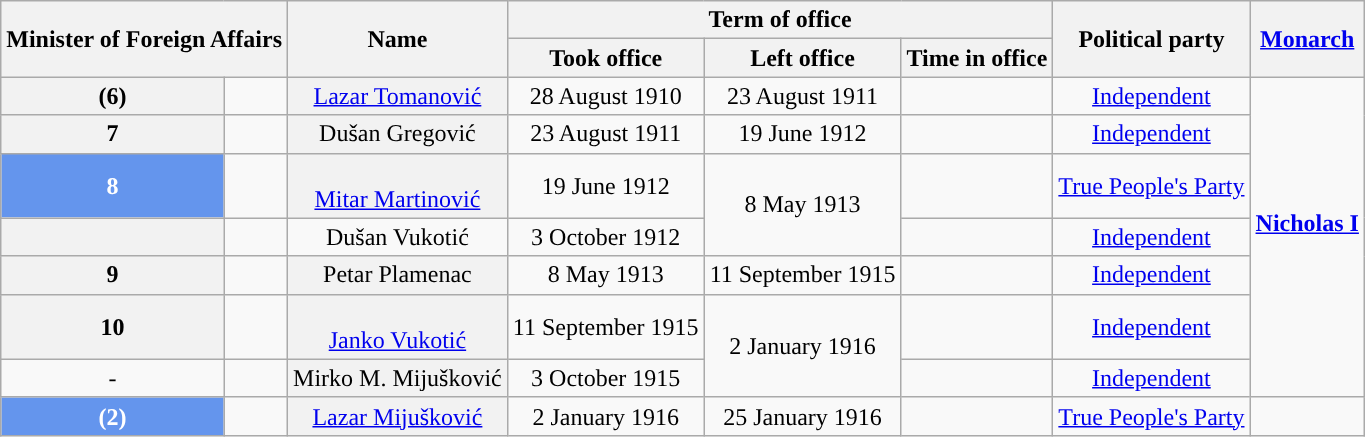<table class="wikitable" style="text-align:center; margin-bottom:0">
<tr>
<th colspan="2" rowspan="2">Minister of Foreign Affairs</th>
<th rowspan="2">Name<br></th>
<th colspan="3">Term of office</th>
<th rowspan="2">Political party</th>
<th colspan="2" rowspan="2"><a href='#'>Monarch</a></th>
</tr>
<tr>
<th>Took office</th>
<th>Left office</th>
<th>Time in office</th>
</tr>
<tr>
<th style="background:">(6)</th>
<td></td>
<th scope="row" style="font-weight:normal;"><a href='#'>Lazar Tomanović</a><br></th>
<td>28 August 1910</td>
<td>23 August 1911</td>
<td></td>
<td><a href='#'>Independent</a></td>
<td rowspan="7"><strong><a href='#'>Nicholas I</a></strong><br><br></td>
</tr>
<tr>
<th style="background:">7</th>
<td></td>
<th scope="row" style="font-weight:normal;">Dušan Gregović<br></th>
<td>23 August 1911</td>
<td>19 June 1912</td>
<td></td>
<td><a href='#'>Independent</a></td>
</tr>
<tr>
<th style="background:#6495ED; color:white;">8</th>
<td></td>
<th scope="row" style="font-weight:normal;"><br><a href='#'>Mitar Martinović</a><br></th>
<td>19 June 1912</td>
<td rowspan="2">8 May 1913</td>
<td></td>
<td><a href='#'>True People's Party</a></td>
</tr>
<tr>
<th scope="row" style="font-weight:normal;"></th>
<td></td>
<td>Dušan Vukotić </td>
<td>3 October 1912</td>
<td></td>
<td><a href='#'>Independent</a></td>
</tr>
<tr>
<th ! style="background:">9</th>
<td></td>
<th scope="row" style="font-weight:normal;">Petar Plamenac<br></th>
<td>8 May 1913</td>
<td>11 September 1915</td>
<td></td>
<td><a href='#'>Independent</a></td>
</tr>
<tr>
<th style="background:">10</th>
<td></td>
<th scope="row" style="font-weight:normal;"><br><a href='#'>Janko Vukotić</a><br></th>
<td>11 September 1915</td>
<td rowspan="2">2 January 1916</td>
<td></td>
<td><a href='#'>Independent</a></td>
</tr>
<tr>
<td style="background:">-</td>
<td></td>
<th scope="row" style="font-weight:normal;">Mirko M. Mijušković <br></th>
<td>3 October 1915</td>
<td></td>
<td><a href='#'>Independent</a></td>
</tr>
<tr>
<th style="background:#6495ED; color:white;">(2)</th>
<td></td>
<th scope="row" style="font-weight:normal;"><a href='#'>Lazar Mijušković</a><br></th>
<td>2 January 1916</td>
<td>25 January 1916</td>
<td></td>
<td><a href='#'>True People's Party</a></td>
</tr>
</table>
